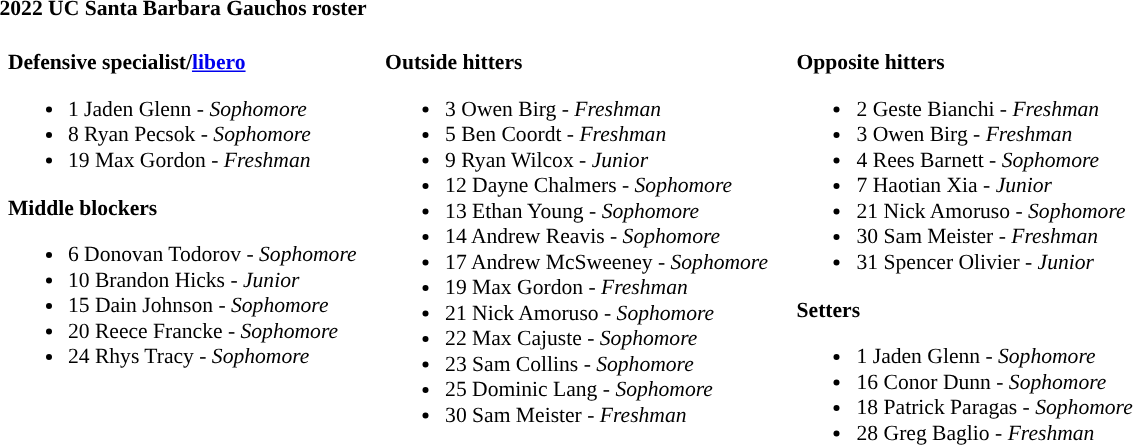<table class="toccolours" style="border-collapse:collapse; font-size:90%;">
<tr>
<td colspan="7"><strong>2022 UC Santa Barbara Gauchos roster</strong></td>
</tr>
<tr>
</tr>
<tr>
<td width="03"> </td>
<td valign="top"><br><strong>Defensive specialist/<a href='#'>libero</a></strong><ul><li>1 Jaden Glenn - <em>Sophomore</em></li><li>8 Ryan Pecsok - <em>Sophomore</em></li><li>19 Max Gordon - <em>Freshman</em></li></ul><strong>Middle blockers</strong><ul><li>6 Donovan Todorov - <em>Sophomore</em></li><li>10 Brandon Hicks - <em>Junior</em></li><li>15 Dain Johnson - <em>Sophomore</em></li><li>20 Reece Francke - <em>Sophomore</em></li><li>24 Rhys Tracy  - <em>Sophomore</em></li></ul></td>
<td width="15"> </td>
<td valign="top"><br><strong>Outside hitters</strong><ul><li>3 Owen Birg - <em>Freshman</em></li><li>5 Ben Coordt - <em>Freshman</em></li><li>9 Ryan Wilcox - <em>Junior</em></li><li>12 Dayne Chalmers - <em>Sophomore</em></li><li>13 Ethan Young - <em>Sophomore</em></li><li>14 Andrew Reavis - <em>Sophomore</em></li><li>17 Andrew McSweeney - <em>Sophomore</em></li><li>19 Max Gordon - <em>Freshman</em></li><li>21 Nick Amoruso - <em>Sophomore</em></li><li>22 Max Cajuste - <em>Sophomore</em></li><li>23 Sam Collins - <em>Sophomore</em></li><li>25 Dominic Lang - <em>Sophomore</em></li><li>30 Sam Meister - <em>Freshman</em></li></ul></td>
<td width="15"> </td>
<td valign="top"><br><strong>Opposite hitters</strong><ul><li>2 Geste Bianchi - <em>Freshman</em></li><li>3 Owen Birg - <em>Freshman</em></li><li>4 Rees Barnett - <em>Sophomore</em></li><li>7 Haotian Xia - <em>Junior</em></li><li>21 Nick Amoruso - <em>Sophomore</em></li><li>30 Sam Meister - <em>Freshman</em></li><li>31 Spencer Olivier - <em> Junior</em></li></ul><strong>Setters</strong><ul><li>1 Jaden Glenn - <em>Sophomore</em></li><li>16 Conor Dunn - <em>Sophomore</em></li><li>18 Patrick Paragas - <em>Sophomore</em></li><li>28 Greg Baglio - <em>Freshman</em></li></ul></td>
<td width="20"> </td>
</tr>
</table>
